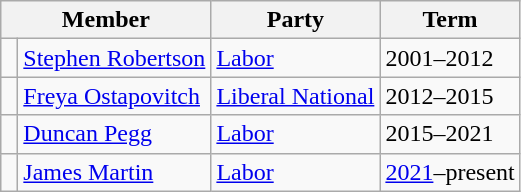<table class="wikitable">
<tr>
<th colspan="2">Member</th>
<th>Party</th>
<th>Term</th>
</tr>
<tr>
<td> </td>
<td><a href='#'>Stephen Robertson</a></td>
<td><a href='#'>Labor</a></td>
<td>2001–2012</td>
</tr>
<tr>
<td> </td>
<td><a href='#'>Freya Ostapovitch</a></td>
<td><a href='#'>Liberal National</a></td>
<td>2012–2015</td>
</tr>
<tr>
<td> </td>
<td><a href='#'>Duncan Pegg</a></td>
<td><a href='#'>Labor</a></td>
<td>2015–2021</td>
</tr>
<tr>
<td> </td>
<td><a href='#'>James Martin</a></td>
<td><a href='#'>Labor</a></td>
<td><a href='#'>2021</a>–present</td>
</tr>
</table>
